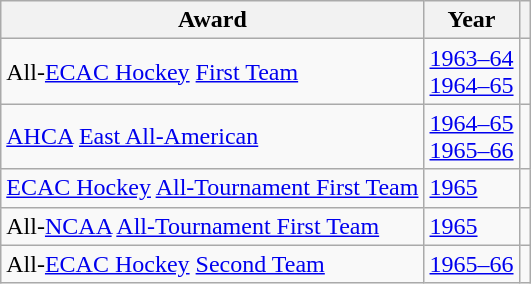<table class="wikitable">
<tr>
<th>Award</th>
<th>Year</th>
<th></th>
</tr>
<tr>
<td>All-<a href='#'>ECAC Hockey</a> <a href='#'>First Team</a></td>
<td><a href='#'>1963–64</a><br><a href='#'>1964–65</a></td>
<td></td>
</tr>
<tr>
<td><a href='#'>AHCA</a> <a href='#'>East All-American</a></td>
<td><a href='#'>1964–65</a><br><a href='#'>1965–66</a></td>
<td></td>
</tr>
<tr>
<td><a href='#'>ECAC Hockey</a> <a href='#'>All-Tournament First Team</a></td>
<td><a href='#'>1965</a></td>
<td></td>
</tr>
<tr>
<td>All-<a href='#'>NCAA</a> <a href='#'>All-Tournament First Team</a></td>
<td><a href='#'>1965</a></td>
<td></td>
</tr>
<tr>
<td>All-<a href='#'>ECAC Hockey</a> <a href='#'>Second Team</a></td>
<td><a href='#'>1965–66</a></td>
<td></td>
</tr>
</table>
